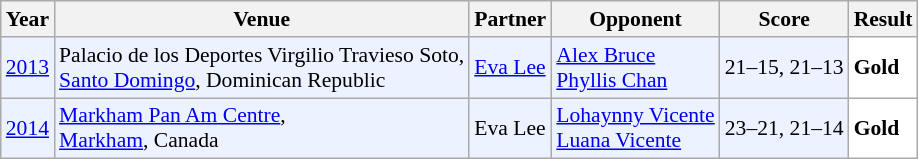<table class="sortable wikitable" style="font-size: 90%;">
<tr>
<th>Year</th>
<th>Venue</th>
<th>Partner</th>
<th>Opponent</th>
<th>Score</th>
<th>Result</th>
</tr>
<tr style="background:#ECF2FF">
<td align="center"><a href='#'>2013</a></td>
<td align="left">Palacio de los Deportes Virgilio Travieso Soto,<br><a href='#'>Santo Domingo</a>, Dominican Republic</td>
<td align="left"> <a href='#'>Eva Lee</a></td>
<td align="left"> <a href='#'>Alex Bruce</a><br> <a href='#'>Phyllis Chan</a></td>
<td align="left">21–15, 21–13</td>
<td style="text-align:left; background:white"> <strong>Gold</strong></td>
</tr>
<tr style="background:#ECF2FF">
<td align="center"><a href='#'>2014</a></td>
<td align="left"><a href='#'>Markham Pan Am Centre</a>,<br><a href='#'>Markham</a>, Canada</td>
<td align="left"> Eva Lee</td>
<td align="left"> <a href='#'>Lohaynny Vicente</a><br> <a href='#'>Luana Vicente</a></td>
<td align="left">23–21, 21–14</td>
<td style="text-align:left; background:white"> <strong>Gold</strong></td>
</tr>
</table>
